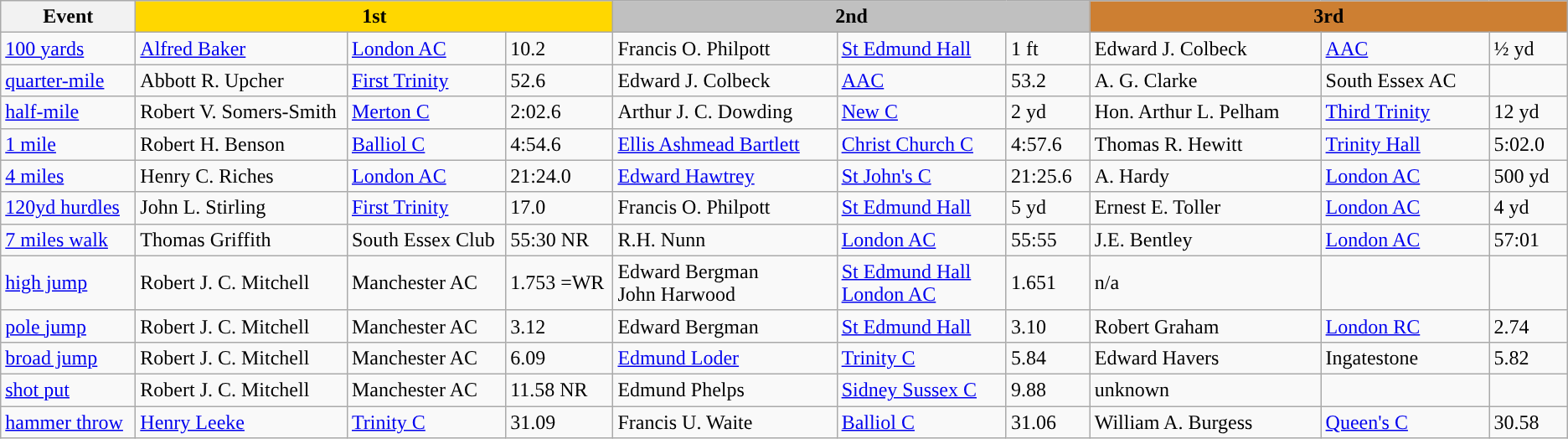<table class="wikitable" style="text-align:left">
<tr>
<th width=100>Event</th>
<th colspan="3" width="380" style="background:gold;">1st</th>
<th colspan="3" width="380" style="background:silver;">2nd</th>
<th colspan="3" width="380" style="background:#CD7F32;">3rd</th>
</tr>
<tr>
<td><a href='#'>100 yards</a></td>
<td><a href='#'>Alfred Baker</a></td>
<td><a href='#'>London AC</a></td>
<td>10.2</td>
<td>Francis O. Philpott</td>
<td><a href='#'>St Edmund Hall</a></td>
<td>1 ft</td>
<td>Edward J. Colbeck</td>
<td><a href='#'>AAC</a></td>
<td>½ yd</td>
</tr>
<tr>
<td><a href='#'>quarter-mile</a></td>
<td>Abbott R. Upcher</td>
<td><a href='#'>First Trinity</a></td>
<td>52.6</td>
<td>Edward J. Colbeck</td>
<td><a href='#'>AAC</a></td>
<td>53.2</td>
<td>A. G. Clarke</td>
<td>South Essex AC</td>
<td></td>
</tr>
<tr>
<td><a href='#'>half-mile</a></td>
<td>Robert V. Somers-Smith</td>
<td><a href='#'>Merton C</a></td>
<td>2:02.6</td>
<td>Arthur J. C. Dowding</td>
<td><a href='#'>New C</a></td>
<td>2 yd</td>
<td>Hon. Arthur L. Pelham</td>
<td><a href='#'>Third Trinity</a></td>
<td>12 yd</td>
</tr>
<tr>
<td><a href='#'>1 mile</a></td>
<td>Robert H. Benson</td>
<td><a href='#'>Balliol C</a></td>
<td>4:54.6</td>
<td><a href='#'>Ellis Ashmead Bartlett</a></td>
<td><a href='#'>Christ Church C</a></td>
<td>4:57.6</td>
<td>Thomas R. Hewitt</td>
<td><a href='#'>Trinity Hall</a></td>
<td>5:02.0</td>
</tr>
<tr>
<td><a href='#'>4 miles</a></td>
<td>Henry C. Riches</td>
<td><a href='#'>London AC</a></td>
<td>21:24.0</td>
<td><a href='#'>Edward Hawtrey</a></td>
<td><a href='#'>St John's C</a></td>
<td>21:25.6</td>
<td>A. Hardy</td>
<td><a href='#'>London AC</a></td>
<td>500 yd</td>
</tr>
<tr>
<td><a href='#'>120yd hurdles</a></td>
<td>John L. Stirling</td>
<td><a href='#'>First Trinity</a></td>
<td>17.0</td>
<td>Francis O. Philpott</td>
<td><a href='#'>St Edmund Hall</a></td>
<td>5 yd</td>
<td>Ernest E. Toller</td>
<td><a href='#'>London AC</a></td>
<td>4 yd</td>
</tr>
<tr>
<td><a href='#'>7 miles walk</a></td>
<td>Thomas Griffith</td>
<td>South Essex Club</td>
<td>55:30 NR</td>
<td>R.H. Nunn</td>
<td><a href='#'>London AC</a></td>
<td>55:55</td>
<td>J.E. Bentley</td>
<td><a href='#'>London AC</a></td>
<td>57:01</td>
</tr>
<tr>
<td><a href='#'>high jump</a></td>
<td>Robert J. C. Mitchell</td>
<td>Manchester AC</td>
<td>1.753 =WR</td>
<td>Edward Bergman <br>John Harwood</td>
<td><a href='#'>St Edmund Hall</a><br><a href='#'>London AC</a></td>
<td>1.651</td>
<td>n/a</td>
<td></td>
<td></td>
</tr>
<tr>
<td><a href='#'>pole jump</a></td>
<td>Robert J. C. Mitchell</td>
<td>Manchester AC</td>
<td>3.12</td>
<td>Edward Bergman</td>
<td><a href='#'>St Edmund Hall</a></td>
<td>3.10</td>
<td>Robert Graham</td>
<td><a href='#'>London RC</a></td>
<td>2.74</td>
</tr>
<tr>
<td><a href='#'>broad jump</a></td>
<td>Robert J. C. Mitchell</td>
<td>Manchester AC</td>
<td>6.09</td>
<td><a href='#'>Edmund Loder</a></td>
<td><a href='#'>Trinity C</a></td>
<td>5.84</td>
<td>Edward Havers</td>
<td>Ingatestone</td>
<td>5.82</td>
</tr>
<tr>
<td><a href='#'>shot put</a></td>
<td>Robert J. C. Mitchell</td>
<td>Manchester AC</td>
<td>11.58 NR</td>
<td>Edmund Phelps</td>
<td><a href='#'>Sidney Sussex C</a></td>
<td>9.88</td>
<td>unknown</td>
<td></td>
<td></td>
</tr>
<tr>
<td><a href='#'>hammer throw</a></td>
<td><a href='#'>Henry Leeke</a></td>
<td><a href='#'>Trinity C</a></td>
<td>31.09</td>
<td>Francis U. Waite</td>
<td><a href='#'>Balliol C</a></td>
<td>31.06</td>
<td>William A. Burgess</td>
<td><a href='#'>Queen's C</a></td>
<td>30.58</td>
</tr>
</table>
